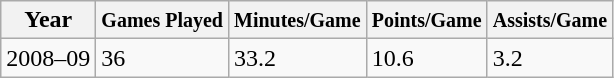<table class="wikitable">
<tr>
<th>Year</th>
<th><small>Games Played</small></th>
<th><small>Minutes/Game</small></th>
<th><small>Points/Game</small></th>
<th><small>Assists/Game</small></th>
</tr>
<tr>
<td>2008–09</td>
<td>36</td>
<td>33.2</td>
<td>10.6</td>
<td>3.2</td>
</tr>
</table>
